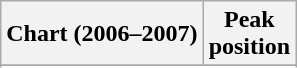<table class="wikitable sortable plainrowheaders" style="text-align:center;">
<tr>
<th scope="col">Chart (2006–2007)</th>
<th scope="col">Peak<br>position</th>
</tr>
<tr>
</tr>
<tr>
</tr>
<tr>
</tr>
<tr>
</tr>
<tr>
</tr>
</table>
